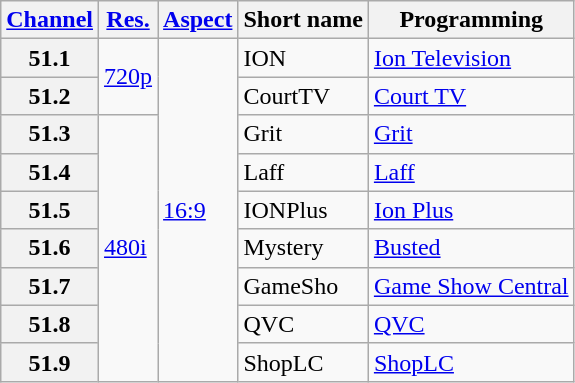<table class="wikitable">
<tr>
<th scope = "col"><a href='#'>Channel</a></th>
<th scope = "col"><a href='#'>Res.</a></th>
<th scope = "col"><a href='#'>Aspect</a></th>
<th scope = "col">Short name</th>
<th scope = "col">Programming</th>
</tr>
<tr>
<th scope = "row">51.1</th>
<td rowspan="2"><a href='#'>720p</a></td>
<td rowspan="9"><a href='#'>16:9</a></td>
<td>ION</td>
<td><a href='#'>Ion Television</a></td>
</tr>
<tr>
<th scope = "row">51.2</th>
<td>CourtTV</td>
<td><a href='#'>Court TV</a></td>
</tr>
<tr>
<th scope = "row">51.3</th>
<td rowspan="7"><a href='#'>480i</a></td>
<td>Grit</td>
<td><a href='#'>Grit</a></td>
</tr>
<tr>
<th scope = "row">51.4</th>
<td>Laff</td>
<td><a href='#'>Laff</a></td>
</tr>
<tr>
<th scope = "row">51.5</th>
<td>IONPlus</td>
<td><a href='#'>Ion Plus</a></td>
</tr>
<tr>
<th scope = "row">51.6</th>
<td>Mystery</td>
<td><a href='#'>Busted</a></td>
</tr>
<tr>
<th scope = "row">51.7</th>
<td>GameSho</td>
<td><a href='#'>Game Show Central</a></td>
</tr>
<tr>
<th scope = "row">51.8</th>
<td>QVC</td>
<td><a href='#'>QVC</a></td>
</tr>
<tr>
<th scope = "row">51.9</th>
<td>ShopLC</td>
<td><a href='#'>ShopLC</a></td>
</tr>
</table>
